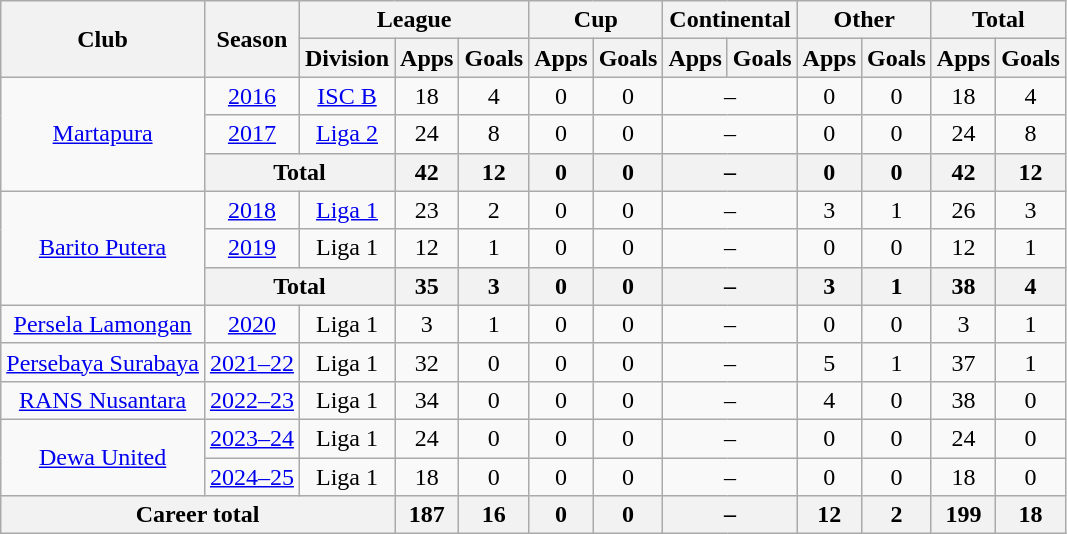<table class="wikitable" style="text-align:center">
<tr>
<th rowspan="2">Club</th>
<th rowspan="2">Season</th>
<th colspan="3">League</th>
<th colspan="2">Cup</th>
<th colspan="2">Continental</th>
<th colspan="2">Other</th>
<th colspan="2">Total</th>
</tr>
<tr>
<th>Division</th>
<th>Apps</th>
<th>Goals</th>
<th>Apps</th>
<th>Goals</th>
<th>Apps</th>
<th>Goals</th>
<th>Apps</th>
<th>Goals</th>
<th>Apps</th>
<th>Goals</th>
</tr>
<tr>
<td rowspan="3" valign="center"><a href='#'>Martapura</a></td>
<td><a href='#'>2016</a></td>
<td><a href='#'>ISC B</a></td>
<td>18</td>
<td>4</td>
<td>0</td>
<td>0</td>
<td colspan="2">–</td>
<td>0</td>
<td>0</td>
<td>18</td>
<td>4</td>
</tr>
<tr>
<td><a href='#'>2017</a></td>
<td rowspan="1" valign="center"><a href='#'>Liga 2</a></td>
<td>24</td>
<td>8</td>
<td>0</td>
<td>0</td>
<td colspan="2">–</td>
<td>0</td>
<td>0</td>
<td>24</td>
<td>8</td>
</tr>
<tr>
<th colspan="2">Total</th>
<th>42</th>
<th>12</th>
<th>0</th>
<th>0</th>
<th colspan="2">–</th>
<th>0</th>
<th>0</th>
<th>42</th>
<th>12</th>
</tr>
<tr>
<td rowspan="3" valign="center"><a href='#'>Barito Putera</a></td>
<td><a href='#'>2018</a></td>
<td rowspan="1" valign="center"><a href='#'>Liga 1</a></td>
<td>23</td>
<td>2</td>
<td>0</td>
<td>0</td>
<td colspan="2">–</td>
<td>3</td>
<td>1</td>
<td>26</td>
<td>3</td>
</tr>
<tr>
<td><a href='#'>2019</a></td>
<td rowspan="1" valign="center">Liga 1</td>
<td>12</td>
<td>1</td>
<td>0</td>
<td>0</td>
<td colspan="2">–</td>
<td>0</td>
<td>0</td>
<td>12</td>
<td>1</td>
</tr>
<tr>
<th colspan="2">Total</th>
<th>35</th>
<th>3</th>
<th>0</th>
<th>0</th>
<th colspan="2">–</th>
<th>3</th>
<th>1</th>
<th>38</th>
<th>4</th>
</tr>
<tr>
<td rowspan="1" valign="center"><a href='#'>Persela Lamongan</a></td>
<td><a href='#'>2020</a></td>
<td rowspan="1" valign="center">Liga 1</td>
<td>3</td>
<td>1</td>
<td>0</td>
<td>0</td>
<td colspan="2">–</td>
<td>0</td>
<td>0</td>
<td>3</td>
<td>1</td>
</tr>
<tr>
<td rowspan="1" valign="center"><a href='#'>Persebaya Surabaya</a></td>
<td><a href='#'>2021–22</a></td>
<td rowspan="1" valign="center">Liga 1</td>
<td>32</td>
<td>0</td>
<td>0</td>
<td>0</td>
<td colspan="2">–</td>
<td>5</td>
<td>1</td>
<td>37</td>
<td>1</td>
</tr>
<tr>
<td rowspan="1"><a href='#'>RANS Nusantara</a></td>
<td><a href='#'>2022–23</a></td>
<td rowspan="1">Liga 1</td>
<td>34</td>
<td>0</td>
<td>0</td>
<td>0</td>
<td colspan="2">–</td>
<td>4</td>
<td>0</td>
<td>38</td>
<td>0</td>
</tr>
<tr>
<td rowspan="2"><a href='#'>Dewa United</a></td>
<td><a href='#'>2023–24</a></td>
<td rowspan="1">Liga 1</td>
<td>24</td>
<td>0</td>
<td>0</td>
<td>0</td>
<td colspan="2">–</td>
<td>0</td>
<td>0</td>
<td>24</td>
<td>0</td>
</tr>
<tr>
<td><a href='#'>2024–25</a></td>
<td>Liga 1</td>
<td>18</td>
<td>0</td>
<td>0</td>
<td>0</td>
<td colspan="2">–</td>
<td>0</td>
<td>0</td>
<td>18</td>
<td>0</td>
</tr>
<tr>
<th colspan="3">Career total</th>
<th>187</th>
<th>16</th>
<th>0</th>
<th>0</th>
<th colspan="2">–</th>
<th>12</th>
<th>2</th>
<th>199</th>
<th>18</th>
</tr>
</table>
